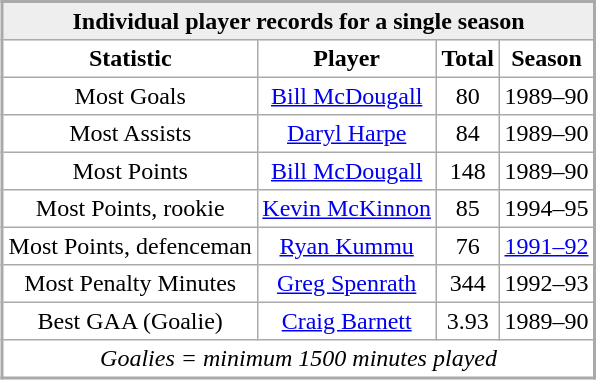<table align=right border="1" cellpadding="3" cellspacing="1" bgcolor="#ffffff" style="border: 2px #aaaaaa solid; border-collapse: collapse;">
<tr>
<td align="center" bgcolor="#eeeeee" colspan=4 style="border-bottom:1px #aaaaaa solid;"><strong>Individual player records for a single season</strong></td>
</tr>
<tr>
<th>Statistic</th>
<th>Player</th>
<th>Total</th>
<th>Season</th>
</tr>
<tr align="center">
<td>Most Goals</td>
<td><a href='#'>Bill McDougall</a></td>
<td>80</td>
<td>1989–90</td>
</tr>
<tr align="center">
<td>Most Assists</td>
<td><a href='#'>Daryl Harpe</a></td>
<td>84</td>
<td>1989–90</td>
</tr>
<tr align="center">
<td>Most Points</td>
<td><a href='#'>Bill McDougall</a></td>
<td>148</td>
<td>1989–90</td>
</tr>
<tr align="center">
<td>Most Points, rookie</td>
<td><a href='#'>Kevin McKinnon</a></td>
<td>85</td>
<td>1994–95</td>
</tr>
<tr align="center">
<td>Most Points, defenceman</td>
<td><a href='#'>Ryan Kummu</a></td>
<td>76</td>
<td><a href='#'>1991–92</a></td>
</tr>
<tr align="center">
<td>Most Penalty Minutes</td>
<td><a href='#'>Greg Spenrath</a></td>
<td>344</td>
<td>1992–93</td>
</tr>
<tr align="center">
<td>Best GAA (Goalie)</td>
<td><a href='#'>Craig Barnett</a></td>
<td>3.93</td>
<td>1989–90</td>
</tr>
<tr>
<td align="center" colspan=4 style="border-bottom:1px #aaaaaa solid;"><em>Goalies = minimum 1500 minutes played</em></td>
</tr>
</table>
